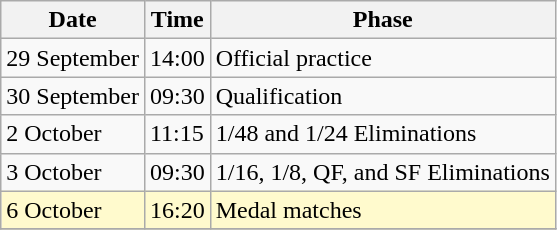<table class=wikitable>
<tr>
<th>Date</th>
<th>Time</th>
<th>Phase</th>
</tr>
<tr>
<td>29 September</td>
<td>14:00</td>
<td>Official practice</td>
</tr>
<tr>
<td>30 September</td>
<td>09:30</td>
<td>Qualification</td>
</tr>
<tr>
<td>2 October</td>
<td>11:15</td>
<td>1/48 and 1/24 Eliminations</td>
</tr>
<tr>
<td>3 October</td>
<td>09:30</td>
<td>1/16, 1/8, QF, and SF Eliminations</td>
</tr>
<tr style=background:lemonchiffon>
<td>6 October</td>
<td>16:20</td>
<td>Medal matches</td>
</tr>
<tr>
</tr>
</table>
